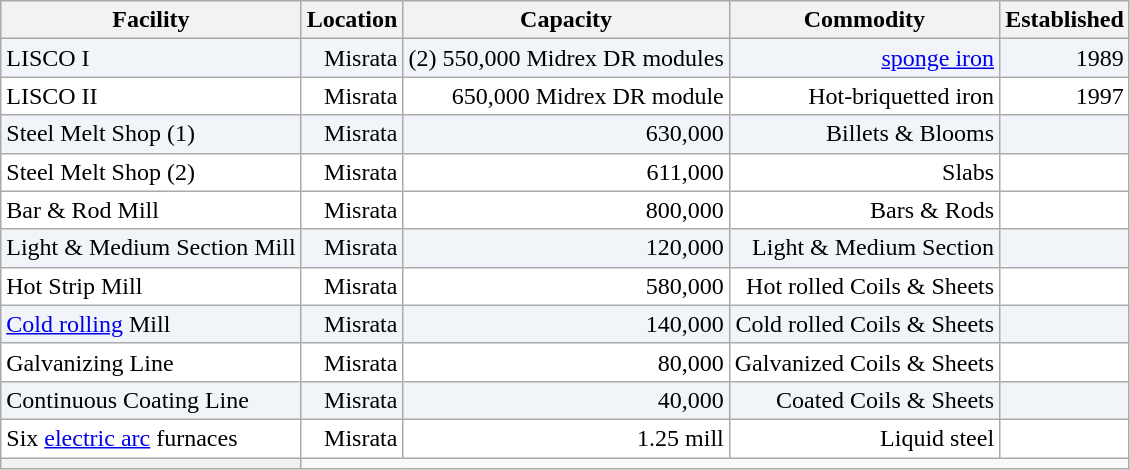<table class="wikitable">
<tr>
<th>Facility</th>
<th>Location</th>
<th>Capacity</th>
<th>Commodity</th>
<th>Established</th>
</tr>
<tr bgcolor="f1f5fa" align="right">
<td align="left">LISCO I</td>
<td>Misrata</td>
<td>(2) 550,000 Midrex DR modules</td>
<td><a href='#'>sponge iron</a></td>
<td>1989</td>
</tr>
<tr bgcolor="ffffff" align="right">
<td align="left">LISCO II</td>
<td>Misrata</td>
<td>650,000 Midrex DR module</td>
<td>Hot-briquetted iron</td>
<td>1997</td>
</tr>
<tr bgcolor="f1f5fa" align="right">
<td align="left">Steel Melt Shop (1)</td>
<td>Misrata</td>
<td>630,000</td>
<td>Billets & Blooms</td>
<td></td>
</tr>
<tr bgcolor="ffffff" align="right">
<td align="left">Steel Melt Shop (2)</td>
<td>Misrata</td>
<td>611,000</td>
<td>Slabs</td>
<td></td>
</tr>
<tr bgcolor="ffffff" align="right">
<td align="left">Bar & Rod Mill</td>
<td>Misrata</td>
<td>800,000</td>
<td>Bars & Rods</td>
<td></td>
</tr>
<tr bgcolor="f1f5fa" align="right">
<td align="left">Light & Medium Section Mill</td>
<td>Misrata</td>
<td>120,000</td>
<td>Light & Medium Section</td>
<td></td>
</tr>
<tr bgcolor="ffffff" align="right">
<td align="left">Hot Strip Mill</td>
<td>Misrata</td>
<td>580,000</td>
<td>Hot rolled Coils & Sheets</td>
<td></td>
</tr>
<tr bgcolor="f1f5fa" align="right">
<td align="left"><a href='#'>Cold rolling</a> Mill</td>
<td>Misrata</td>
<td>140,000</td>
<td>Cold rolled Coils & Sheets</td>
<td></td>
</tr>
<tr bgcolor="ffffff" align="right">
<td align="left">Galvanizing Line</td>
<td>Misrata</td>
<td>80,000</td>
<td>Galvanized Coils & Sheets</td>
<td></td>
</tr>
<tr bgcolor="f1f5fa" align="right">
<td align="left">Continuous Coating Line</td>
<td>Misrata</td>
<td>40,000</td>
<td>Coated Coils & Sheets</td>
<td></td>
</tr>
<tr bgcolor="ffffff" align="right">
<td align="left">Six <a href='#'>electric arc</a> furnaces</td>
<td>Misrata</td>
<td>1.25 mill</td>
<td>Liquid steel</td>
<td></td>
</tr>
<tr>
<th></th>
</tr>
</table>
